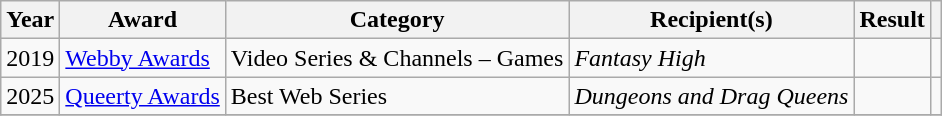<table class="wikitable">
<tr>
<th>Year</th>
<th>Award</th>
<th>Category</th>
<th>Recipient(s)</th>
<th>Result</th>
<th class="unsortable"></th>
</tr>
<tr>
<td>2019</td>
<td><a href='#'>Webby Awards</a></td>
<td>Video Series & Channels – Games</td>
<td><em>Fantasy High</em></td>
<td></td>
<td></td>
</tr>
<tr>
<td>2025</td>
<td><a href='#'>Queerty Awards</a></td>
<td>Best Web Series</td>
<td><em>Dungeons and Drag Queens</em></td>
<td></td>
<td></td>
</tr>
<tr>
</tr>
</table>
